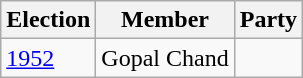<table class="wikitable sortable">
<tr>
<th>Election</th>
<th>Member</th>
<th colspan=2>Party</th>
</tr>
<tr>
<td><a href='#'>1952</a></td>
<td>Gopal Chand</td>
<td></td>
</tr>
</table>
